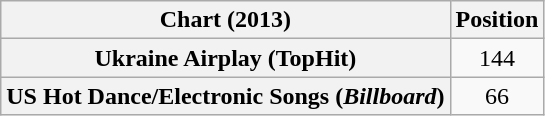<table class="wikitable sortable plainrowheaders" style="text-align:center">
<tr>
<th scope="col">Chart (2013)</th>
<th scope="col">Position</th>
</tr>
<tr>
<th scope="row">Ukraine Airplay (TopHit)</th>
<td>144</td>
</tr>
<tr>
<th scope="row">US Hot Dance/Electronic Songs (<em>Billboard</em>)</th>
<td>66</td>
</tr>
</table>
